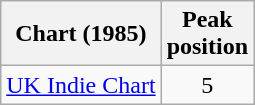<table class="wikitable sortable">
<tr>
<th>Chart (1985)</th>
<th>Peak<br>position</th>
</tr>
<tr>
<td><a href='#'>UK Indie Chart</a></td>
<td style="text-align:center;">5</td>
</tr>
</table>
